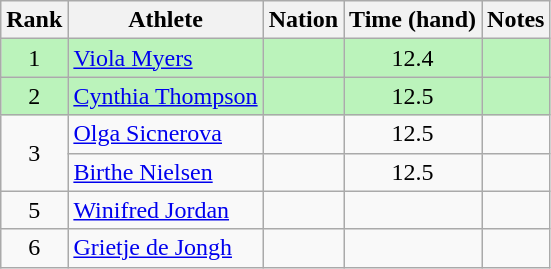<table class="wikitable sortable" style="text-align:center">
<tr>
<th>Rank</th>
<th>Athlete</th>
<th>Nation</th>
<th>Time (hand)</th>
<th>Notes</th>
</tr>
<tr bgcolor=#bbf3bb>
<td>1</td>
<td align=left><a href='#'>Viola Myers</a></td>
<td align=left></td>
<td>12.4</td>
<td></td>
</tr>
<tr bgcolor=#bbf3bb>
<td>2</td>
<td align=left><a href='#'>Cynthia Thompson</a></td>
<td align=left></td>
<td>12.5</td>
<td></td>
</tr>
<tr>
<td rowspan=2>3</td>
<td align=left><a href='#'>Olga Sicnerova</a></td>
<td align=left></td>
<td>12.5</td>
<td></td>
</tr>
<tr>
<td align=left><a href='#'>Birthe Nielsen</a></td>
<td align=left></td>
<td>12.5</td>
<td></td>
</tr>
<tr>
<td>5</td>
<td align=left><a href='#'>Winifred Jordan</a></td>
<td align=left></td>
<td></td>
<td></td>
</tr>
<tr>
<td>6</td>
<td align=left><a href='#'>Grietje de Jongh</a></td>
<td align=left></td>
<td></td>
<td></td>
</tr>
</table>
